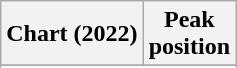<table class="wikitable sortable plainrowheaders" style="text-align:center">
<tr>
<th scope="col">Chart (2022)</th>
<th scope="col">Peak<br>position</th>
</tr>
<tr>
</tr>
<tr>
</tr>
<tr>
</tr>
</table>
